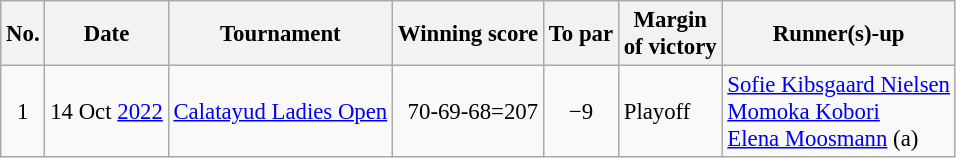<table class="wikitable" style="font-size:95%;">
<tr>
<th>No.</th>
<th>Date</th>
<th>Tournament</th>
<th>Winning score</th>
<th>To par</th>
<th>Margin<br>of victory</th>
<th>Runner(s)-up</th>
</tr>
<tr>
<td align=center>1</td>
<td align=right>14 Oct <a href='#'>2022</a></td>
<td><a href='#'>Calatayud Ladies Open</a></td>
<td align=right>70-69-68=207</td>
<td align=center>−9</td>
<td>Playoff</td>
<td> <a href='#'>Sofie Kibsgaard Nielsen</a><br> <a href='#'>Momoka Kobori</a><br> <a href='#'>Elena Moosmann</a> (a)</td>
</tr>
</table>
